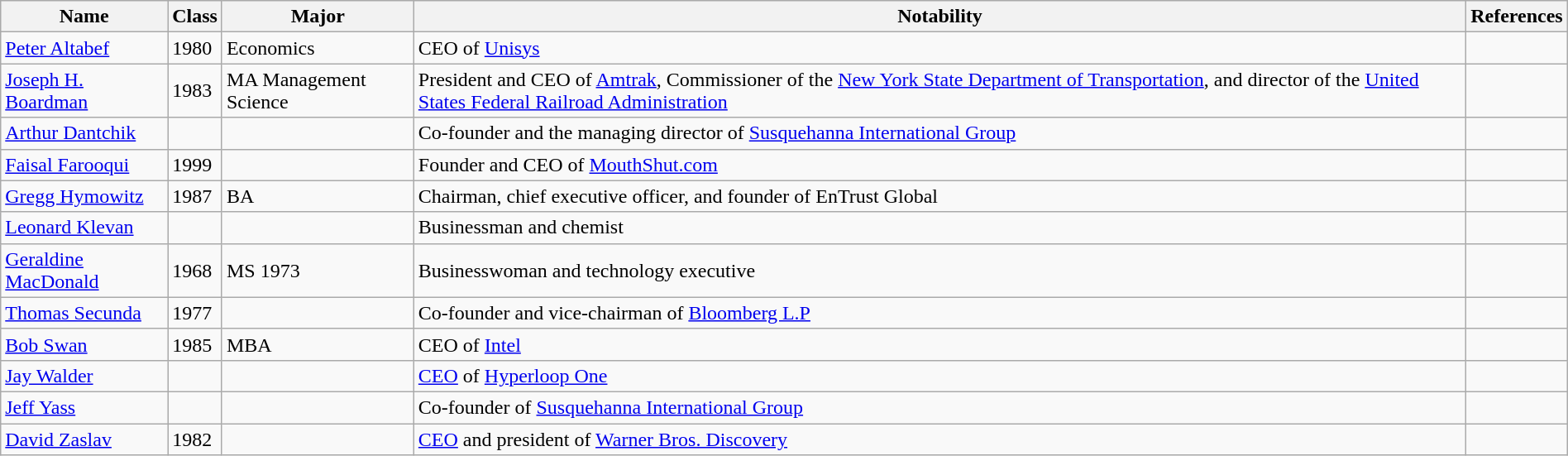<table class="wikitable sortable" style="width:100%;">
<tr>
<th>Name</th>
<th>Class</th>
<th>Major</th>
<th>Notability</th>
<th>References</th>
</tr>
<tr>
<td><a href='#'>Peter Altabef</a></td>
<td>1980</td>
<td>Economics</td>
<td>CEO of <a href='#'>Unisys</a></td>
<td></td>
</tr>
<tr>
<td><a href='#'>Joseph H. Boardman</a></td>
<td>1983</td>
<td>MA Management Science</td>
<td>President and CEO of <a href='#'>Amtrak</a>, Commissioner of the <a href='#'>New York State Department of Transportation</a>, and director of the <a href='#'>United States Federal Railroad Administration</a></td>
<td></td>
</tr>
<tr>
<td><a href='#'>Arthur Dantchik</a></td>
<td></td>
<td></td>
<td>Co-founder and the managing director of <a href='#'>Susquehanna International Group</a></td>
<td></td>
</tr>
<tr>
<td><a href='#'>Faisal Farooqui</a></td>
<td>1999</td>
<td></td>
<td>Founder and CEO of <a href='#'>MouthShut.com</a></td>
<td></td>
</tr>
<tr>
<td><a href='#'>Gregg Hymowitz</a></td>
<td>1987</td>
<td>BA</td>
<td>Chairman, chief executive officer, and founder of EnTrust Global</td>
<td></td>
</tr>
<tr>
<td><a href='#'>Leonard Klevan</a></td>
<td></td>
<td></td>
<td>Businessman and chemist</td>
<td></td>
</tr>
<tr>
<td><a href='#'>Geraldine MacDonald</a></td>
<td>1968</td>
<td>MS 1973</td>
<td>Businesswoman and technology executive</td>
<td></td>
</tr>
<tr>
<td><a href='#'>Thomas Secunda</a></td>
<td>1977</td>
<td></td>
<td>Co-founder and vice-chairman of <a href='#'>Bloomberg L.P</a></td>
<td></td>
</tr>
<tr>
<td><a href='#'>Bob Swan</a></td>
<td>1985</td>
<td>MBA</td>
<td>CEO of <a href='#'>Intel</a></td>
<td></td>
</tr>
<tr>
<td><a href='#'>Jay Walder</a></td>
<td></td>
<td></td>
<td><a href='#'>CEO</a> of <a href='#'>Hyperloop One</a></td>
<td></td>
</tr>
<tr>
<td><a href='#'>Jeff Yass</a></td>
<td></td>
<td></td>
<td>Co-founder of <a href='#'>Susquehanna International Group</a></td>
<td></td>
</tr>
<tr>
<td><a href='#'>David Zaslav</a></td>
<td>1982</td>
<td></td>
<td><a href='#'>CEO</a> and president of <a href='#'>Warner Bros. Discovery</a></td>
<td></td>
</tr>
</table>
